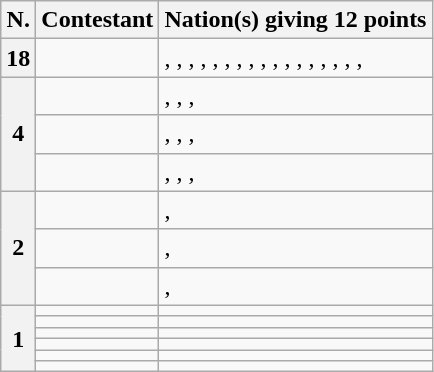<table class="wikitable plainrowheaders">
<tr>
<th scope="col">N.</th>
<th scope="col">Contestant</th>
<th scope="col">Nation(s) giving 12 points</th>
</tr>
<tr>
<th scope="row">18</th>
<td><strong></strong></td>
<td>, , , , , , , , , , , , , , , , , </td>
</tr>
<tr>
<th scope="row" rowspan="3">4</th>
<td></td>
<td>, , , </td>
</tr>
<tr>
<td></td>
<td>, , , </td>
</tr>
<tr>
<td></td>
<td>, , , </td>
</tr>
<tr>
<th scope="row" rowspan="3">2</th>
<td></td>
<td>, </td>
</tr>
<tr>
<td></td>
<td>, </td>
</tr>
<tr>
<td></td>
<td>, </td>
</tr>
<tr>
<th scope="row" rowspan="6">1</th>
<td></td>
<td></td>
</tr>
<tr>
<td></td>
<td></td>
</tr>
<tr>
<td></td>
<td></td>
</tr>
<tr>
<td></td>
<td></td>
</tr>
<tr>
<td></td>
<td></td>
</tr>
<tr>
<td></td>
<td></td>
</tr>
</table>
